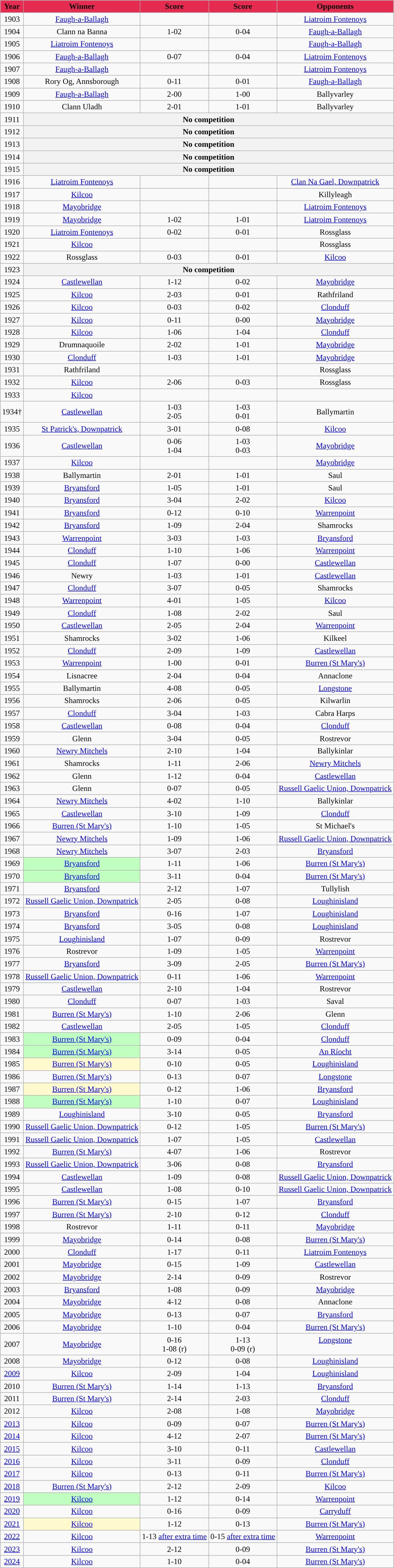<table class="wikitable" style="text-align:center;">
<tr>
<th style="background:#E52B50;color:black;">Year</th>
<th style="background:#E52B50;color:black;">Winner</th>
<th style="background:#E52B50;color:black;">Score</th>
<th style="background:#E52B50;color:black;">Score</th>
<th style="background:#E52B50;color:black;">Opponents</th>
</tr>
<tr>
<td>1903</td>
<td><a href='#'>Faugh-a-Ballagh</a></td>
<td></td>
<td></td>
<td><a href='#'>Liatroim Fontenoys</a></td>
</tr>
<tr>
<td>1904</td>
<td>Clann na Banna</td>
<td>1-02</td>
<td>0-04</td>
<td><a href='#'>Faugh-a-Ballagh</a></td>
</tr>
<tr>
<td>1905</td>
<td><a href='#'>Liatroim Fontenoys</a></td>
<td></td>
<td></td>
<td><a href='#'>Faugh-a-Ballagh</a></td>
</tr>
<tr>
<td>1906</td>
<td><a href='#'>Faugh-a-Ballagh</a></td>
<td>0-07</td>
<td>0-04</td>
<td><a href='#'>Liatroim Fontenoys</a></td>
</tr>
<tr>
<td>1907</td>
<td><a href='#'>Faugh-a-Ballagh</a></td>
<td></td>
<td></td>
<td><a href='#'>Liatroim Fontenoys</a></td>
</tr>
<tr>
<td>1908</td>
<td>Rory Og, Annsborough</td>
<td>0-11</td>
<td>0-01</td>
<td><a href='#'>Faugh-a-Ballagh</a></td>
</tr>
<tr>
<td>1909</td>
<td><a href='#'>Faugh-a-Ballagh</a></td>
<td>2-00</td>
<td>1-00</td>
<td>Ballyvarley</td>
</tr>
<tr>
<td>1910</td>
<td>Clann Uladh</td>
<td>2-01</td>
<td>1-01</td>
<td>Ballyvarley</td>
</tr>
<tr>
<td>1911</td>
<th colspan=4 align=center>No competition</th>
</tr>
<tr>
<td>1912</td>
<th colspan=4 align=center>No competition</th>
</tr>
<tr>
<td>1913</td>
<th colspan=4 align=center>No competition</th>
</tr>
<tr>
<td>1914</td>
<th colspan=4 align=center>No competition</th>
</tr>
<tr>
<td>1915</td>
<th colspan=4 align=center>No competition</th>
</tr>
<tr>
<td>1916</td>
<td><a href='#'>Liatroim Fontenoys</a></td>
<td></td>
<td></td>
<td><a href='#'>Clan Na Gael, Downpatrick</a></td>
</tr>
<tr>
<td>1917</td>
<td><a href='#'>Kilcoo</a></td>
<td></td>
<td></td>
<td>Killyleagh</td>
</tr>
<tr>
<td>1918</td>
<td><a href='#'>Mayobridge</a></td>
<td></td>
<td></td>
<td><a href='#'>Liatroim Fontenoys</a></td>
</tr>
<tr>
<td>1919</td>
<td><a href='#'>Mayobridge</a></td>
<td>1-02</td>
<td>1-01</td>
<td><a href='#'>Liatroim Fontenoys</a></td>
</tr>
<tr>
<td>1920</td>
<td><a href='#'>Liatroim Fontenoys</a></td>
<td>0-02</td>
<td>0-01</td>
<td>Rossglass</td>
</tr>
<tr>
<td>1921</td>
<td><a href='#'>Kilcoo</a></td>
<td></td>
<td></td>
<td>Rossglass</td>
</tr>
<tr>
<td>1922</td>
<td>Rossglass</td>
<td>0-03</td>
<td>0-01</td>
<td><a href='#'>Kilcoo</a></td>
</tr>
<tr>
<td>1923</td>
<th colspan=4 align=center>No competition</th>
</tr>
<tr>
<td>1924</td>
<td><a href='#'>Castlewellan</a></td>
<td>1-12</td>
<td>0-02</td>
<td><a href='#'>Mayobridge</a></td>
</tr>
<tr>
<td>1925</td>
<td><a href='#'>Kilcoo</a></td>
<td>2-03</td>
<td>0-01</td>
<td>Rathfriland</td>
</tr>
<tr>
<td>1926</td>
<td><a href='#'>Kilcoo</a></td>
<td>0-03</td>
<td>0-02</td>
<td><a href='#'>Clonduff</a></td>
</tr>
<tr>
<td>1927</td>
<td><a href='#'>Kilcoo</a></td>
<td>0-11</td>
<td>0-00</td>
<td><a href='#'>Mayobridge</a></td>
</tr>
<tr>
<td>1928</td>
<td><a href='#'>Kilcoo</a></td>
<td>1-06</td>
<td>1-04</td>
<td><a href='#'>Clonduff</a></td>
</tr>
<tr>
<td>1929</td>
<td>Drumnaquoile</td>
<td>2-02</td>
<td>1-01</td>
<td><a href='#'>Mayobridge</a></td>
</tr>
<tr>
<td>1930</td>
<td><a href='#'>Clonduff</a></td>
<td>1-03</td>
<td>1-01</td>
<td><a href='#'>Mayobridge</a></td>
</tr>
<tr>
<td>1931</td>
<td>Rathfriland</td>
<td></td>
<td></td>
<td>Rossglass</td>
</tr>
<tr>
<td>1932</td>
<td><a href='#'>Kilcoo</a></td>
<td>2-06</td>
<td>0-03</td>
<td>Rossglass</td>
</tr>
<tr>
<td>1933</td>
<td><a href='#'>Kilcoo</a></td>
<td></td>
<td></td>
<td></td>
</tr>
<tr>
<td>1934†</td>
<td><a href='#'>Castlewellan</a></td>
<td>1-03<br> 2-05</td>
<td>1-03<br> 0-01</td>
<td>Ballymartin</td>
</tr>
<tr>
<td>1935</td>
<td><a href='#'>St Patrick's, Downpatrick</a></td>
<td>3-01</td>
<td>0-08</td>
<td><a href='#'>Kilcoo</a></td>
</tr>
<tr>
<td>1936</td>
<td><a href='#'>Castlewellan</a></td>
<td>0-06<br> 1-04</td>
<td>1-03<br> 0-03</td>
<td><a href='#'>Mayobridge</a></td>
</tr>
<tr>
<td>1937</td>
<td><a href='#'>Kilcoo</a></td>
<td></td>
<td></td>
<td><a href='#'>Mayobridge</a></td>
</tr>
<tr>
<td>1938</td>
<td>Ballymartin</td>
<td>2-01</td>
<td>1-01</td>
<td>Saul</td>
</tr>
<tr>
<td>1939</td>
<td><a href='#'>Bryansford</a></td>
<td>1-05</td>
<td>1-01</td>
<td>Saul</td>
</tr>
<tr>
<td>1940</td>
<td><a href='#'>Bryansford</a></td>
<td>3-04</td>
<td>2-02</td>
<td><a href='#'>Kilcoo</a></td>
</tr>
<tr>
<td>1941</td>
<td><a href='#'>Bryansford</a></td>
<td>0-12</td>
<td>0-10</td>
<td><a href='#'>Warrenpoint</a></td>
</tr>
<tr>
<td>1942</td>
<td><a href='#'>Bryansford</a></td>
<td>1-09</td>
<td>2-04</td>
<td>Shamrocks</td>
</tr>
<tr>
<td>1943</td>
<td><a href='#'>Warrenpoint</a></td>
<td>3-03</td>
<td>1-03</td>
<td><a href='#'>Bryansford</a></td>
</tr>
<tr>
<td>1944</td>
<td><a href='#'>Clonduff</a></td>
<td>1-10</td>
<td>1-06</td>
<td><a href='#'>Warrenpoint</a></td>
</tr>
<tr>
<td>1945</td>
<td><a href='#'>Clonduff</a></td>
<td>1-07</td>
<td>0-00</td>
<td><a href='#'>Castlewellan</a></td>
</tr>
<tr>
<td>1946</td>
<td>Newry</td>
<td>1-03</td>
<td>1-01</td>
<td><a href='#'>Castlewellan</a></td>
</tr>
<tr>
<td>1947</td>
<td><a href='#'>Clonduff</a></td>
<td>3-07</td>
<td>0-05</td>
<td>Shamrocks</td>
</tr>
<tr>
<td>1948</td>
<td><a href='#'>Warrenpoint</a></td>
<td>4-01</td>
<td>1-05</td>
<td><a href='#'>Kilcoo</a></td>
</tr>
<tr>
<td>1949</td>
<td><a href='#'>Clonduff</a></td>
<td>1-08</td>
<td>2-02</td>
<td>Saul</td>
</tr>
<tr>
<td>1950</td>
<td><a href='#'>Castlewellan</a></td>
<td>2-05</td>
<td>2-04</td>
<td><a href='#'>Warrenpoint</a></td>
</tr>
<tr>
<td>1951</td>
<td>Shamrocks</td>
<td>3-02</td>
<td>1-06</td>
<td>Kilkeel</td>
</tr>
<tr>
<td>1952</td>
<td><a href='#'>Clonduff</a></td>
<td>2-09</td>
<td>1-09</td>
<td><a href='#'>Castlewellan</a></td>
</tr>
<tr>
<td>1953</td>
<td><a href='#'>Warrenpoint</a></td>
<td>1-00</td>
<td>0-01</td>
<td><a href='#'>Burren (St Mary's)</a></td>
</tr>
<tr>
<td>1954</td>
<td>Lisnacree</td>
<td>2-04</td>
<td>0-04</td>
<td>Annaclone</td>
</tr>
<tr>
<td>1955</td>
<td>Ballymartin</td>
<td>4-08</td>
<td>0-05</td>
<td><a href='#'>Longstone</a></td>
</tr>
<tr>
<td>1956</td>
<td>Shamrocks</td>
<td>2-06</td>
<td>0-05</td>
<td>Kilwarlin</td>
</tr>
<tr>
<td>1957</td>
<td><a href='#'>Clonduff</a></td>
<td>3-04</td>
<td>1-03</td>
<td>Cabra Harps</td>
</tr>
<tr>
<td>1958</td>
<td><a href='#'>Castlewellan</a></td>
<td>0-08</td>
<td>0-04</td>
<td><a href='#'>Clonduff</a></td>
</tr>
<tr>
<td>1959</td>
<td>Glenn</td>
<td>3-04</td>
<td>0-05</td>
<td>Rostrevor</td>
</tr>
<tr>
<td>1960</td>
<td><a href='#'>Newry Mitchels</a></td>
<td>2-10</td>
<td>1-04</td>
<td>Ballykinlar</td>
</tr>
<tr>
<td>1961</td>
<td>Shamrocks</td>
<td>1-11</td>
<td>2-06</td>
<td><a href='#'>Newry Mitchels</a></td>
</tr>
<tr>
<td>1962</td>
<td>Glenn</td>
<td>1-12</td>
<td>0-04</td>
<td><a href='#'>Castlewellan</a></td>
</tr>
<tr>
<td>1963</td>
<td>Glenn</td>
<td>0-07</td>
<td>0-05</td>
<td><a href='#'>Russell Gaelic Union, Downpatrick</a></td>
</tr>
<tr>
<td>1964</td>
<td><a href='#'>Newry Mitchels</a></td>
<td>4-02</td>
<td>1-10</td>
<td>Ballykinlar</td>
</tr>
<tr>
<td>1965</td>
<td><a href='#'>Castlewellan</a></td>
<td>3-10</td>
<td>1-09</td>
<td><a href='#'>Clonduff</a></td>
</tr>
<tr>
<td>1966</td>
<td><a href='#'>Burren (St Mary's)</a></td>
<td>1-10</td>
<td>1-05</td>
<td>St Michael's</td>
</tr>
<tr>
<td>1967</td>
<td><a href='#'>Newry Mitchels</a></td>
<td>1-09</td>
<td>1-06</td>
<td><a href='#'>Russell Gaelic Union, Downpatrick</a></td>
</tr>
<tr>
<td>1968</td>
<td><a href='#'>Newry Mitchels</a></td>
<td>3-07</td>
<td>2-03</td>
<td><a href='#'>Bryansford</a></td>
</tr>
<tr>
<td>1969</td>
<td style="background-color:#C0FFC0"><a href='#'>Bryansford</a></td>
<td>1-11</td>
<td>1-06</td>
<td><a href='#'>Burren (St Mary's)</a></td>
</tr>
<tr>
<td>1970</td>
<td style="background-color:#C0FFC0"><a href='#'>Bryansford</a></td>
<td>3-11</td>
<td>0-04</td>
<td><a href='#'>Burren (St Mary's)</a></td>
</tr>
<tr>
<td>1971</td>
<td><a href='#'>Bryansford</a></td>
<td>2-12</td>
<td>1-07</td>
<td>Tullylish</td>
</tr>
<tr>
<td>1972</td>
<td><a href='#'>Russell Gaelic Union, Downpatrick</a></td>
<td>2-05</td>
<td>0-08</td>
<td><a href='#'>Loughinisland</a></td>
</tr>
<tr>
<td>1973</td>
<td><a href='#'>Bryansford</a></td>
<td>0-16</td>
<td>1-07</td>
<td><a href='#'>Loughinisland</a></td>
</tr>
<tr>
<td>1974</td>
<td><a href='#'>Bryansford</a></td>
<td>3-05</td>
<td>0-08</td>
<td><a href='#'>Loughinisland</a></td>
</tr>
<tr>
<td>1975</td>
<td><a href='#'>Loughinisland</a></td>
<td>1-07</td>
<td>0-09</td>
<td>Rostrevor</td>
</tr>
<tr>
<td>1976</td>
<td>Rostrevor</td>
<td>1-09</td>
<td>1-05</td>
<td><a href='#'>Warrenpoint</a></td>
</tr>
<tr>
<td>1977</td>
<td><a href='#'>Bryansford</a></td>
<td>3-09</td>
<td>2-05</td>
<td><a href='#'>Burren (St Mary's)</a></td>
</tr>
<tr>
<td>1978</td>
<td><a href='#'>Russell Gaelic Union, Downpatrick</a></td>
<td>0-11</td>
<td>1-06</td>
<td><a href='#'>Warrenpoint</a></td>
</tr>
<tr>
<td>1979</td>
<td><a href='#'>Castlewellan</a></td>
<td>2-10</td>
<td>1-04</td>
<td>Rostrevor</td>
</tr>
<tr>
<td>1980</td>
<td><a href='#'>Clonduff</a></td>
<td>0-07</td>
<td>1-03</td>
<td>Saval</td>
</tr>
<tr>
<td>1981</td>
<td><a href='#'>Burren (St Mary's)</a></td>
<td>1-10</td>
<td>2-06</td>
<td>Glenn</td>
</tr>
<tr>
<td>1982</td>
<td><a href='#'>Castlewellan</a></td>
<td>2-05</td>
<td>1-05</td>
<td><a href='#'>Clonduff</a></td>
</tr>
<tr>
<td>1983</td>
<td style="background-color:#C0FFC0"><a href='#'>Burren (St Mary's)</a></td>
<td>0-09</td>
<td>0-04</td>
<td><a href='#'>Clonduff</a></td>
</tr>
<tr>
<td>1984</td>
<td style="background-color:#C0FFC0"><a href='#'>Burren (St Mary's)</a></td>
<td>3-14</td>
<td>0-05</td>
<td><a href='#'>An Ríocht</a></td>
</tr>
<tr>
<td>1985</td>
<td style="background-color:#FFFACD"><a href='#'>Burren (St Mary's)</a></td>
<td>0-10</td>
<td>0-05</td>
<td><a href='#'>Loughinisland</a></td>
</tr>
<tr>
<td>1986</td>
<td><a href='#'>Burren (St Mary's)</a></td>
<td>0-13</td>
<td>0-07</td>
<td><a href='#'>Longstone</a></td>
</tr>
<tr>
<td>1987</td>
<td style="background-color:#FFFACD"><a href='#'>Burren (St Mary's)</a></td>
<td>0-12</td>
<td>1-06</td>
<td><a href='#'>Bryansford</a></td>
</tr>
<tr>
<td>1988</td>
<td style="background-color:#C0FFC0"><a href='#'>Burren (St Mary's)</a></td>
<td>1-10</td>
<td>0-07</td>
<td><a href='#'>Loughinisland</a></td>
</tr>
<tr>
<td>1989</td>
<td><a href='#'>Loughinisland</a></td>
<td>3-10</td>
<td>0-05</td>
<td><a href='#'>Bryansford</a></td>
</tr>
<tr>
<td>1990</td>
<td><a href='#'>Russell Gaelic Union, Downpatrick</a></td>
<td>0-12</td>
<td>1-05</td>
<td><a href='#'>Burren (St Mary's)</a></td>
</tr>
<tr>
<td>1991</td>
<td><a href='#'>Russell Gaelic Union, Downpatrick</a></td>
<td>1-07</td>
<td>1-05</td>
<td><a href='#'>Castlewellan</a></td>
</tr>
<tr>
<td>1992</td>
<td><a href='#'>Burren (St Mary's)</a></td>
<td>4-07</td>
<td>1-06</td>
<td>Rostrevor</td>
</tr>
<tr>
<td>1993</td>
<td><a href='#'>Russell Gaelic Union, Downpatrick</a></td>
<td>3-06</td>
<td>0-08</td>
<td><a href='#'>Bryansford</a></td>
</tr>
<tr>
<td>1994</td>
<td><a href='#'>Castlewellan</a></td>
<td>1-09</td>
<td>0-08</td>
<td><a href='#'>Russell Gaelic Union, Downpatrick</a></td>
</tr>
<tr>
<td>1995</td>
<td><a href='#'>Castlewellan</a></td>
<td>1-08</td>
<td>0-10</td>
<td><a href='#'>Russell Gaelic Union, Downpatrick</a></td>
</tr>
<tr>
<td>1996</td>
<td><a href='#'>Burren (St Mary's)</a></td>
<td>0-15</td>
<td>1-07</td>
<td><a href='#'>Bryansford</a></td>
</tr>
<tr>
<td>1997</td>
<td><a href='#'>Burren (St Mary's)</a></td>
<td>2-10</td>
<td>0-12</td>
<td><a href='#'>Clonduff</a></td>
</tr>
<tr>
<td>1998</td>
<td>Rostrevor</td>
<td>1-11</td>
<td>0-11</td>
<td><a href='#'>Mayobridge</a></td>
</tr>
<tr>
<td>1999</td>
<td><a href='#'>Mayobridge</a></td>
<td>0-14</td>
<td>0-08</td>
<td><a href='#'>Burren (St Mary's)</a></td>
</tr>
<tr>
<td>2000</td>
<td><a href='#'>Clonduff</a></td>
<td>1-17</td>
<td>0-11</td>
<td><a href='#'>Liatroim Fontenoys</a></td>
</tr>
<tr>
<td>2001</td>
<td><a href='#'>Mayobridge</a></td>
<td>0-15</td>
<td>1-09</td>
<td><a href='#'>Castlewellan</a></td>
</tr>
<tr>
<td>2002</td>
<td><a href='#'>Mayobridge</a></td>
<td>2-14</td>
<td>0-09</td>
<td>Rostrevor</td>
</tr>
<tr>
<td>2003</td>
<td><a href='#'>Bryansford</a></td>
<td>1-08</td>
<td>0-09</td>
<td><a href='#'>Mayobridge</a></td>
</tr>
<tr>
<td>2004</td>
<td><a href='#'>Mayobridge</a></td>
<td>4-12</td>
<td>0-08</td>
<td>Annaclone</td>
</tr>
<tr>
<td>2005</td>
<td><a href='#'>Mayobridge</a></td>
<td>0-13</td>
<td>0-07</td>
<td><a href='#'>Bryansford</a></td>
</tr>
<tr>
<td>2006</td>
<td><a href='#'>Mayobridge</a></td>
<td>1-10</td>
<td>0-04</td>
<td><a href='#'>Burren (St Mary's)</a></td>
</tr>
<tr>
<td>2007</td>
<td><a href='#'>Mayobridge</a><br></td>
<td>0-16<br> 1-08 (r)</td>
<td>1-13<br> 0-09 (r)</td>
<td><a href='#'>Longstone</a><br> </td>
</tr>
<tr>
<td>2008</td>
<td><a href='#'>Mayobridge</a></td>
<td>0-12</td>
<td>0-08</td>
<td><a href='#'>Loughinisland</a></td>
</tr>
<tr>
<td><a href='#'>2009</a></td>
<td><a href='#'>Kilcoo</a></td>
<td>2-09</td>
<td>1-04</td>
<td><a href='#'>Loughinisland</a></td>
</tr>
<tr>
<td>2010</td>
<td><a href='#'>Burren (St Mary's)</a></td>
<td>1-14</td>
<td>1-13</td>
<td><a href='#'>Bryansford</a></td>
</tr>
<tr>
<td>2011</td>
<td><a href='#'>Burren (St Mary's)</a></td>
<td>2-14</td>
<td>2-03</td>
<td><a href='#'>Clonduff</a></td>
</tr>
<tr>
<td>2012</td>
<td><a href='#'>Kilcoo</a></td>
<td>2-08</td>
<td>1-08</td>
<td><a href='#'>Mayobridge</a></td>
</tr>
<tr>
<td><a href='#'>2013</a></td>
<td><a href='#'>Kilcoo</a></td>
<td>0-09</td>
<td>0-07</td>
<td><a href='#'>Burren (St Mary's)</a></td>
</tr>
<tr>
<td><a href='#'>2014</a></td>
<td><a href='#'>Kilcoo</a></td>
<td>4-12</td>
<td>2-07</td>
<td><a href='#'>Burren (St Mary's)</a></td>
</tr>
<tr>
<td><a href='#'>2015</a></td>
<td><a href='#'>Kilcoo</a></td>
<td>3-10</td>
<td>0-11</td>
<td><a href='#'>Castlewellan</a></td>
</tr>
<tr>
<td><a href='#'>2016</a></td>
<td><a href='#'>Kilcoo</a></td>
<td>3-11</td>
<td>0-09</td>
<td><a href='#'>Clonduff</a></td>
</tr>
<tr>
<td><a href='#'>2017</a></td>
<td><a href='#'>Kilcoo</a></td>
<td>0-13</td>
<td>0-11</td>
<td><a href='#'>Burren (St Mary's)</a></td>
</tr>
<tr>
<td><a href='#'>2018</a></td>
<td><a href='#'>Burren (St Mary's)</a></td>
<td>2-12</td>
<td>2-09</td>
<td><a href='#'>Kilcoo</a></td>
</tr>
<tr>
<td><a href='#'>2019</a></td>
<td style="background-color:#C0FFC0"><a href='#'>Kilcoo</a></td>
<td>1-12</td>
<td>0-14</td>
<td><a href='#'>Warrenpoint</a></td>
</tr>
<tr>
<td><a href='#'>2020</a></td>
<td><a href='#'>Kilcoo</a></td>
<td>0-16</td>
<td>0-09</td>
<td><a href='#'>Carryduff</a></td>
</tr>
<tr>
<td><a href='#'>2021</a></td>
<td style="background-color:#FFFACD"><a href='#'>Kilcoo</a></td>
<td>1-12</td>
<td>0-13</td>
<td><a href='#'>Burren (St Mary's)</a></td>
</tr>
<tr>
<td><a href='#'>2022</a></td>
<td><a href='#'>Kilcoo</a></td>
<td>1-13 <a href='#'>after extra time</a></td>
<td>0-15 <a href='#'>after extra time</a></td>
<td><a href='#'>Warrenpoint</a></td>
</tr>
<tr>
<td><a href='#'>2023</a></td>
<td><a href='#'>Kilcoo</a></td>
<td>2-12</td>
<td>0-09</td>
<td><a href='#'>Burren (St Mary's)</a></td>
</tr>
<tr>
<td><a href='#'>2024</a></td>
<td><a href='#'>Kilcoo</a></td>
<td>1-10</td>
<td>0-04</td>
<td><a href='#'>Burren (St Mary's)</a></td>
</tr>
</table>
